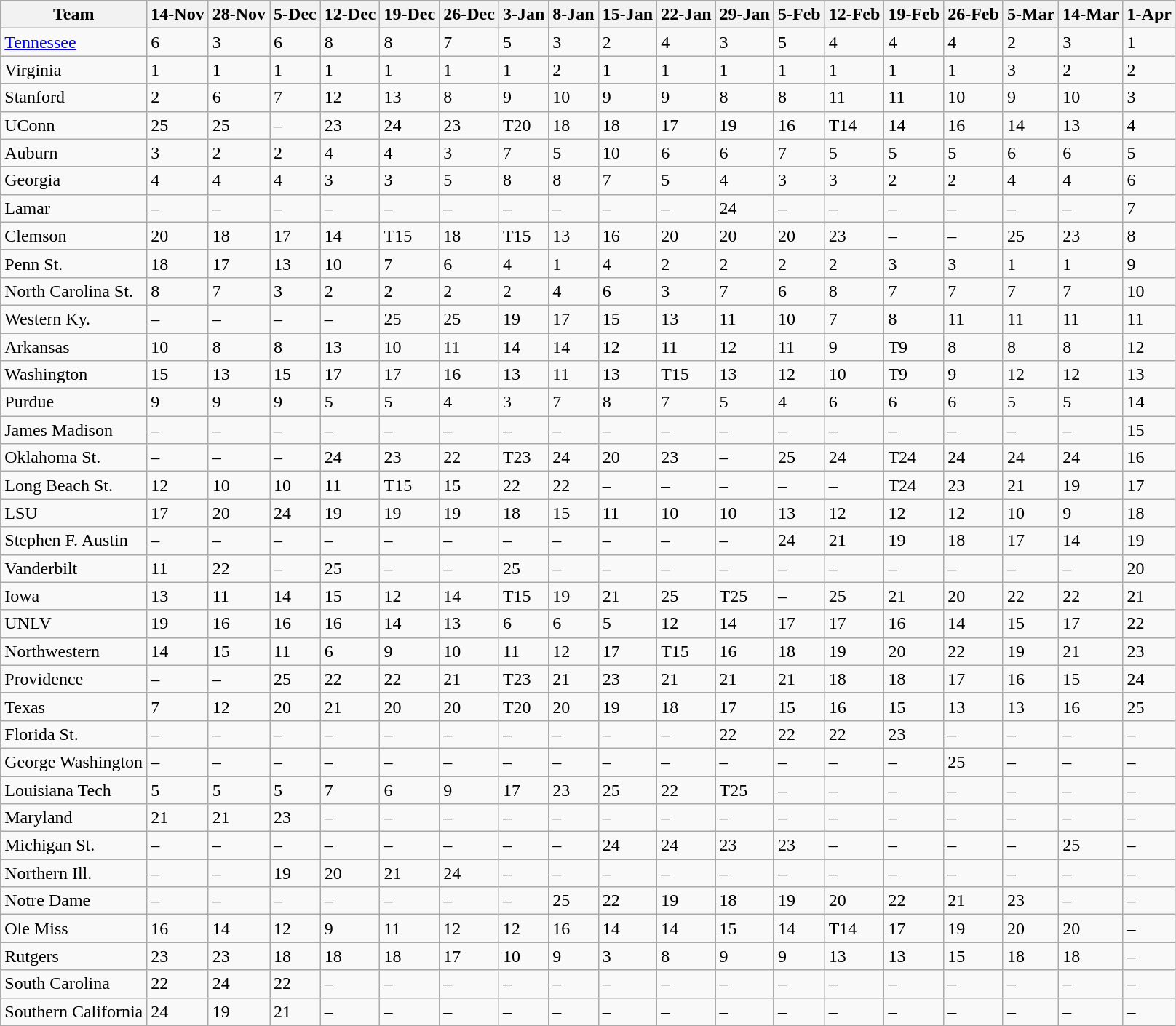<table class="wikitable sortable">
<tr>
<th>Team</th>
<th>14-Nov</th>
<th>28-Nov</th>
<th>5-Dec</th>
<th>12-Dec</th>
<th>19-Dec</th>
<th>26-Dec</th>
<th>3-Jan</th>
<th>8-Jan</th>
<th>15-Jan</th>
<th>22-Jan</th>
<th>29-Jan</th>
<th>5-Feb</th>
<th>12-Feb</th>
<th>19-Feb</th>
<th>26-Feb</th>
<th>5-Mar</th>
<th>14-Mar</th>
<th>1-Apr</th>
</tr>
<tr>
<td><a href='#'>Tennessee</a></td>
<td>6</td>
<td>3</td>
<td>6</td>
<td>8</td>
<td>8</td>
<td>7</td>
<td>5</td>
<td>3</td>
<td>2</td>
<td>4</td>
<td>3</td>
<td>5</td>
<td>4</td>
<td>4</td>
<td>4</td>
<td>2</td>
<td>3</td>
<td>1</td>
</tr>
<tr>
<td>Virginia</td>
<td>1</td>
<td>1</td>
<td>1</td>
<td>1</td>
<td>1</td>
<td>1</td>
<td>1</td>
<td>2</td>
<td>1</td>
<td>1</td>
<td>1</td>
<td>1</td>
<td>1</td>
<td>1</td>
<td>1</td>
<td>3</td>
<td>2</td>
<td>2</td>
</tr>
<tr>
<td>Stanford</td>
<td>2</td>
<td>6</td>
<td>7</td>
<td>12</td>
<td>13</td>
<td>8</td>
<td>9</td>
<td>10</td>
<td>9</td>
<td>9</td>
<td>8</td>
<td>8</td>
<td>11</td>
<td>11</td>
<td>10</td>
<td>9</td>
<td>10</td>
<td>3</td>
</tr>
<tr>
<td>UConn</td>
<td>25</td>
<td>25</td>
<td data-sort-value=99>–</td>
<td>23</td>
<td>24</td>
<td>23</td>
<td data-sort-value=20>T20</td>
<td>18</td>
<td>18</td>
<td>17</td>
<td>19</td>
<td>16</td>
<td data-sort-value=14>T14</td>
<td>14</td>
<td>16</td>
<td>14</td>
<td>13</td>
<td>4</td>
</tr>
<tr>
<td>Auburn</td>
<td>3</td>
<td>2</td>
<td>2</td>
<td>4</td>
<td>4</td>
<td>3</td>
<td>7</td>
<td>5</td>
<td>10</td>
<td>6</td>
<td>6</td>
<td>7</td>
<td>5</td>
<td>5</td>
<td>5</td>
<td>6</td>
<td>6</td>
<td>5</td>
</tr>
<tr>
<td>Georgia</td>
<td>4</td>
<td>4</td>
<td>4</td>
<td>3</td>
<td>3</td>
<td>5</td>
<td>8</td>
<td>8</td>
<td>7</td>
<td>5</td>
<td>4</td>
<td>3</td>
<td>3</td>
<td>2</td>
<td>2</td>
<td>4</td>
<td>4</td>
<td>6</td>
</tr>
<tr>
<td>Lamar</td>
<td data-sort-value=99>–</td>
<td data-sort-value=99>–</td>
<td data-sort-value=99>–</td>
<td data-sort-value=99>–</td>
<td data-sort-value=99>–</td>
<td data-sort-value=99>–</td>
<td data-sort-value=99>–</td>
<td data-sort-value=99>–</td>
<td data-sort-value=99>–</td>
<td data-sort-value=99>–</td>
<td>24</td>
<td data-sort-value=99>–</td>
<td data-sort-value=99>–</td>
<td data-sort-value=99>–</td>
<td data-sort-value=99>–</td>
<td data-sort-value=99>–</td>
<td data-sort-value=99>–</td>
<td>7</td>
</tr>
<tr>
<td>Clemson</td>
<td>20</td>
<td>18</td>
<td>17</td>
<td>14</td>
<td data-sort-value=15>T15</td>
<td>18</td>
<td data-sort-value=15>T15</td>
<td>13</td>
<td>16</td>
<td>20</td>
<td>20</td>
<td>20</td>
<td>23</td>
<td data-sort-value=99>–</td>
<td data-sort-value=99>–</td>
<td>25</td>
<td>23</td>
<td>8</td>
</tr>
<tr>
<td>Penn St.</td>
<td>18</td>
<td>17</td>
<td>13</td>
<td>10</td>
<td>7</td>
<td>6</td>
<td>4</td>
<td>1</td>
<td>4</td>
<td>2</td>
<td>2</td>
<td>2</td>
<td>2</td>
<td>3</td>
<td>3</td>
<td>1</td>
<td>1</td>
<td>9</td>
</tr>
<tr>
<td>North Carolina St.</td>
<td>8</td>
<td>7</td>
<td>3</td>
<td>2</td>
<td>2</td>
<td>2</td>
<td>2</td>
<td>4</td>
<td>6</td>
<td>3</td>
<td>7</td>
<td>6</td>
<td>8</td>
<td>7</td>
<td>7</td>
<td>7</td>
<td>7</td>
<td>10</td>
</tr>
<tr>
<td>Western Ky.</td>
<td data-sort-value=99>–</td>
<td data-sort-value=99>–</td>
<td data-sort-value=99>–</td>
<td data-sort-value=99>–</td>
<td>25</td>
<td>25</td>
<td>19</td>
<td>17</td>
<td>15</td>
<td>13</td>
<td>11</td>
<td>10</td>
<td>7</td>
<td>8</td>
<td>11</td>
<td>11</td>
<td>11</td>
<td>11</td>
</tr>
<tr>
<td>Arkansas</td>
<td>10</td>
<td>8</td>
<td>8</td>
<td>13</td>
<td>10</td>
<td>11</td>
<td>14</td>
<td>14</td>
<td>12</td>
<td>11</td>
<td>12</td>
<td>11</td>
<td>9</td>
<td data-sort-value=9>T9</td>
<td>8</td>
<td>8</td>
<td>8</td>
<td>12</td>
</tr>
<tr>
<td>Washington</td>
<td>15</td>
<td>13</td>
<td>15</td>
<td>17</td>
<td>17</td>
<td>16</td>
<td>13</td>
<td>11</td>
<td>13</td>
<td data-sort-value=15>T15</td>
<td>13</td>
<td>12</td>
<td>10</td>
<td data-sort-value=9>T9</td>
<td>9</td>
<td>12</td>
<td>12</td>
<td>13</td>
</tr>
<tr>
<td>Purdue</td>
<td>9</td>
<td>9</td>
<td>9</td>
<td>5</td>
<td>5</td>
<td>4</td>
<td>3</td>
<td>7</td>
<td>8</td>
<td>7</td>
<td>5</td>
<td>4</td>
<td>6</td>
<td>6</td>
<td>6</td>
<td>5</td>
<td>5</td>
<td>14</td>
</tr>
<tr>
<td>James Madison</td>
<td data-sort-value=99>–</td>
<td data-sort-value=99>–</td>
<td data-sort-value=99>–</td>
<td data-sort-value=99>–</td>
<td data-sort-value=99>–</td>
<td data-sort-value=99>–</td>
<td data-sort-value=99>–</td>
<td data-sort-value=99>–</td>
<td data-sort-value=99>–</td>
<td data-sort-value=99>–</td>
<td data-sort-value=99>–</td>
<td data-sort-value=99>–</td>
<td data-sort-value=99>–</td>
<td data-sort-value=99>–</td>
<td data-sort-value=99>–</td>
<td data-sort-value=99>–</td>
<td data-sort-value=99>–</td>
<td>15</td>
</tr>
<tr>
<td>Oklahoma St.</td>
<td data-sort-value=99>–</td>
<td data-sort-value=99>–</td>
<td data-sort-value=99>–</td>
<td>24</td>
<td>23</td>
<td>22</td>
<td data-sort-value=23>T23</td>
<td>24</td>
<td>20</td>
<td>23</td>
<td data-sort-value=99>–</td>
<td>25</td>
<td>24</td>
<td data-sort-value=24>T24</td>
<td>24</td>
<td>24</td>
<td>24</td>
<td>16</td>
</tr>
<tr>
<td>Long Beach St.</td>
<td>12</td>
<td>10</td>
<td>10</td>
<td>11</td>
<td data-sort-value=15>T15</td>
<td>15</td>
<td>22</td>
<td>22</td>
<td data-sort-value=99>–</td>
<td data-sort-value=99>–</td>
<td data-sort-value=99>–</td>
<td data-sort-value=99>–</td>
<td data-sort-value=99>–</td>
<td data-sort-value=24>T24</td>
<td>23</td>
<td>21</td>
<td>19</td>
<td>17</td>
</tr>
<tr>
<td>LSU</td>
<td>17</td>
<td>20</td>
<td>24</td>
<td>19</td>
<td>19</td>
<td>19</td>
<td>18</td>
<td>15</td>
<td>11</td>
<td>10</td>
<td>10</td>
<td>13</td>
<td>12</td>
<td>12</td>
<td>12</td>
<td>10</td>
<td>9</td>
<td>18</td>
</tr>
<tr>
<td>Stephen F. Austin</td>
<td data-sort-value=99>–</td>
<td data-sort-value=99>–</td>
<td data-sort-value=99>–</td>
<td data-sort-value=99>–</td>
<td data-sort-value=99>–</td>
<td data-sort-value=99>–</td>
<td data-sort-value=99>–</td>
<td data-sort-value=99>–</td>
<td data-sort-value=99>–</td>
<td data-sort-value=99>–</td>
<td data-sort-value=99>–</td>
<td>24</td>
<td>21</td>
<td>19</td>
<td>18</td>
<td>17</td>
<td>14</td>
<td>19</td>
</tr>
<tr>
<td>Vanderbilt</td>
<td>11</td>
<td>22</td>
<td data-sort-value=99>–</td>
<td>25</td>
<td data-sort-value=99>–</td>
<td data-sort-value=99>–</td>
<td>25</td>
<td data-sort-value=99>–</td>
<td data-sort-value=99>–</td>
<td data-sort-value=99>–</td>
<td data-sort-value=99>–</td>
<td data-sort-value=99>–</td>
<td data-sort-value=99>–</td>
<td data-sort-value=99>–</td>
<td data-sort-value=99>–</td>
<td data-sort-value=99>–</td>
<td data-sort-value=99>–</td>
<td>20</td>
</tr>
<tr>
<td>Iowa</td>
<td>13</td>
<td>11</td>
<td>14</td>
<td>15</td>
<td>12</td>
<td>14</td>
<td data-sort-value=15>T15</td>
<td>19</td>
<td>21</td>
<td>25</td>
<td data-sort-value=25>T25</td>
<td data-sort-value=99>–</td>
<td>25</td>
<td>21</td>
<td>20</td>
<td>22</td>
<td>22</td>
<td>21</td>
</tr>
<tr>
<td>UNLV</td>
<td>19</td>
<td>16</td>
<td>16</td>
<td>16</td>
<td>14</td>
<td>13</td>
<td>6</td>
<td>6</td>
<td>5</td>
<td>12</td>
<td>14</td>
<td>17</td>
<td>17</td>
<td>16</td>
<td>14</td>
<td>15</td>
<td>17</td>
<td>22</td>
</tr>
<tr>
<td>Northwestern</td>
<td>14</td>
<td>15</td>
<td>11</td>
<td>6</td>
<td>9</td>
<td>10</td>
<td>11</td>
<td>12</td>
<td>17</td>
<td data-sort-value=15>T15</td>
<td>16</td>
<td>18</td>
<td>19</td>
<td>20</td>
<td>22</td>
<td>19</td>
<td>21</td>
<td>23</td>
</tr>
<tr>
<td>Providence</td>
<td data-sort-value=99>–</td>
<td data-sort-value=99>–</td>
<td>25</td>
<td>22</td>
<td>22</td>
<td>21</td>
<td data-sort-value=23>T23</td>
<td>21</td>
<td>23</td>
<td>21</td>
<td>21</td>
<td>21</td>
<td>18</td>
<td>18</td>
<td>17</td>
<td>16</td>
<td>15</td>
<td>24</td>
</tr>
<tr>
<td>Texas</td>
<td>7</td>
<td>12</td>
<td>20</td>
<td>21</td>
<td>20</td>
<td>20</td>
<td data-sort-value=20>T20</td>
<td>20</td>
<td>19</td>
<td>18</td>
<td>17</td>
<td>15</td>
<td>16</td>
<td>15</td>
<td>13</td>
<td>13</td>
<td>16</td>
<td>25</td>
</tr>
<tr>
<td>Florida St.</td>
<td data-sort-value=99>–</td>
<td data-sort-value=99>–</td>
<td data-sort-value=99>–</td>
<td data-sort-value=99>–</td>
<td data-sort-value=99>–</td>
<td data-sort-value=99>–</td>
<td data-sort-value=99>–</td>
<td data-sort-value=99>–</td>
<td data-sort-value=99>–</td>
<td data-sort-value=99>–</td>
<td>22</td>
<td>22</td>
<td>22</td>
<td>23</td>
<td data-sort-value=99>–</td>
<td data-sort-value=99>–</td>
<td data-sort-value=99>–</td>
<td data-sort-value=99>–</td>
</tr>
<tr>
<td>George Washington</td>
<td data-sort-value=99>–</td>
<td data-sort-value=99>–</td>
<td data-sort-value=99>–</td>
<td data-sort-value=99>–</td>
<td data-sort-value=99>–</td>
<td data-sort-value=99>–</td>
<td data-sort-value=99>–</td>
<td data-sort-value=99>–</td>
<td data-sort-value=99>–</td>
<td data-sort-value=99>–</td>
<td data-sort-value=99>–</td>
<td data-sort-value=99>–</td>
<td data-sort-value=99>–</td>
<td data-sort-value=99>–</td>
<td>25</td>
<td data-sort-value=99>–</td>
<td data-sort-value=99>–</td>
<td data-sort-value=99>–</td>
</tr>
<tr>
<td>Louisiana Tech</td>
<td>5</td>
<td>5</td>
<td>5</td>
<td>7</td>
<td>6</td>
<td>9</td>
<td>17</td>
<td>23</td>
<td>25</td>
<td>22</td>
<td data-sort-value=25>T25</td>
<td data-sort-value=99>–</td>
<td data-sort-value=99>–</td>
<td data-sort-value=99>–</td>
<td data-sort-value=99>–</td>
<td data-sort-value=99>–</td>
<td data-sort-value=99>–</td>
<td data-sort-value=99>–</td>
</tr>
<tr>
<td>Maryland</td>
<td>21</td>
<td>21</td>
<td>23</td>
<td data-sort-value=99>–</td>
<td data-sort-value=99>–</td>
<td data-sort-value=99>–</td>
<td data-sort-value=99>–</td>
<td data-sort-value=99>–</td>
<td data-sort-value=99>–</td>
<td data-sort-value=99>–</td>
<td data-sort-value=99>–</td>
<td data-sort-value=99>–</td>
<td data-sort-value=99>–</td>
<td data-sort-value=99>–</td>
<td data-sort-value=99>–</td>
<td data-sort-value=99>–</td>
<td data-sort-value=99>–</td>
<td data-sort-value=99>–</td>
</tr>
<tr>
<td>Michigan St.</td>
<td data-sort-value=99>–</td>
<td data-sort-value=99>–</td>
<td data-sort-value=99>–</td>
<td data-sort-value=99>–</td>
<td data-sort-value=99>–</td>
<td data-sort-value=99>–</td>
<td data-sort-value=99>–</td>
<td data-sort-value=99>–</td>
<td>24</td>
<td>24</td>
<td>23</td>
<td>23</td>
<td data-sort-value=99>–</td>
<td data-sort-value=99>–</td>
<td data-sort-value=99>–</td>
<td data-sort-value=99>–</td>
<td>25</td>
<td data-sort-value=99>–</td>
</tr>
<tr>
<td>Northern Ill.</td>
<td data-sort-value=99>–</td>
<td data-sort-value=99>–</td>
<td>19</td>
<td>20</td>
<td>21</td>
<td>24</td>
<td data-sort-value=99>–</td>
<td data-sort-value=99>–</td>
<td data-sort-value=99>–</td>
<td data-sort-value=99>–</td>
<td data-sort-value=99>–</td>
<td data-sort-value=99>–</td>
<td data-sort-value=99>–</td>
<td data-sort-value=99>–</td>
<td data-sort-value=99>–</td>
<td data-sort-value=99>–</td>
<td data-sort-value=99>–</td>
<td data-sort-value=99>–</td>
</tr>
<tr>
<td>Notre Dame</td>
<td data-sort-value=99>–</td>
<td data-sort-value=99>–</td>
<td data-sort-value=99>–</td>
<td data-sort-value=99>–</td>
<td data-sort-value=99>–</td>
<td data-sort-value=99>–</td>
<td data-sort-value=99>–</td>
<td>25</td>
<td>22</td>
<td>19</td>
<td>18</td>
<td>19</td>
<td>20</td>
<td>22</td>
<td>21</td>
<td>23</td>
<td data-sort-value=99>–</td>
<td data-sort-value=99>–</td>
</tr>
<tr>
<td>Ole Miss</td>
<td>16</td>
<td>14</td>
<td>12</td>
<td>9</td>
<td>11</td>
<td>12</td>
<td>12</td>
<td>16</td>
<td>14</td>
<td>14</td>
<td>15</td>
<td>14</td>
<td data-sort-value=14>T14</td>
<td>17</td>
<td>19</td>
<td>20</td>
<td>20</td>
<td data-sort-value=99>–</td>
</tr>
<tr>
<td>Rutgers</td>
<td>23</td>
<td>23</td>
<td>18</td>
<td>18</td>
<td>18</td>
<td>17</td>
<td>10</td>
<td>9</td>
<td>3</td>
<td>8</td>
<td>9</td>
<td>9</td>
<td>13</td>
<td>13</td>
<td>15</td>
<td>18</td>
<td>18</td>
<td data-sort-value=99>–</td>
</tr>
<tr>
<td>South Carolina</td>
<td>22</td>
<td>24</td>
<td>22</td>
<td data-sort-value=99>–</td>
<td data-sort-value=99>–</td>
<td data-sort-value=99>–</td>
<td data-sort-value=99>–</td>
<td data-sort-value=99>–</td>
<td data-sort-value=99>–</td>
<td data-sort-value=99>–</td>
<td data-sort-value=99>–</td>
<td data-sort-value=99>–</td>
<td data-sort-value=99>–</td>
<td data-sort-value=99>–</td>
<td data-sort-value=99>–</td>
<td data-sort-value=99>–</td>
<td data-sort-value=99>–</td>
<td data-sort-value=99>–</td>
</tr>
<tr>
<td>Southern California</td>
<td>24</td>
<td>19</td>
<td>21</td>
<td data-sort-value=99>–</td>
<td data-sort-value=99>–</td>
<td data-sort-value=99>–</td>
<td data-sort-value=99>–</td>
<td data-sort-value=99>–</td>
<td data-sort-value=99>–</td>
<td data-sort-value=99>–</td>
<td data-sort-value=99>–</td>
<td data-sort-value=99>–</td>
<td data-sort-value=99>–</td>
<td data-sort-value=99>–</td>
<td data-sort-value=99>–</td>
<td data-sort-value=99>–</td>
<td data-sort-value=99>–</td>
<td data-sort-value=99>–</td>
</tr>
</table>
